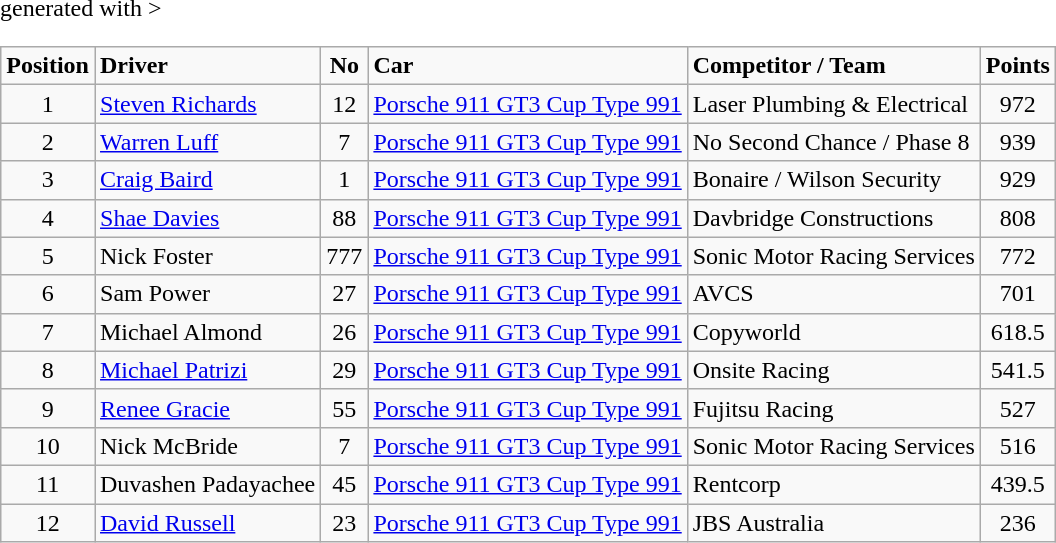<table class="wikitable" <hiddentext>generated with >
<tr style="font-weight:bold">
<td height="14" align="center">Position</td>
<td>Driver</td>
<td align="center">No</td>
<td>Car</td>
<td>Competitor / Team</td>
<td align="center">Points</td>
</tr>
<tr>
<td height="14" align="center">1</td>
<td><a href='#'>Steven Richards</a></td>
<td align="center">12</td>
<td><a href='#'>Porsche 911 GT3 Cup Type 991</a></td>
<td>Laser Plumbing & Electrical</td>
<td align="center">972</td>
</tr>
<tr>
<td height="14" align="center">2</td>
<td><a href='#'>Warren Luff</a></td>
<td align="center">7</td>
<td><a href='#'>Porsche 911 GT3 Cup Type 991</a></td>
<td>No Second Chance / Phase 8</td>
<td align="center">939</td>
</tr>
<tr>
<td height="14" align="center">3</td>
<td><a href='#'>Craig Baird</a></td>
<td align="center">1</td>
<td><a href='#'>Porsche 911 GT3 Cup Type 991</a></td>
<td>Bonaire / Wilson Security</td>
<td align="center">929</td>
</tr>
<tr>
<td height="14" align="center">4</td>
<td><a href='#'>Shae Davies</a></td>
<td align="center">88</td>
<td><a href='#'>Porsche 911 GT3 Cup Type 991</a></td>
<td>Davbridge Constructions</td>
<td align="center">808</td>
</tr>
<tr>
<td height="14" align="center">5</td>
<td>Nick Foster</td>
<td align="center">777</td>
<td><a href='#'>Porsche 911 GT3 Cup Type 991</a></td>
<td>Sonic Motor Racing Services</td>
<td align="center">772</td>
</tr>
<tr>
<td height="14" align="center">6</td>
<td>Sam Power</td>
<td align="center">27</td>
<td><a href='#'>Porsche 911 GT3 Cup Type 991</a></td>
<td>AVCS</td>
<td align="center">701</td>
</tr>
<tr>
<td height="14" align="center">7</td>
<td>Michael Almond</td>
<td align="center">26</td>
<td><a href='#'>Porsche 911 GT3 Cup Type 991</a></td>
<td>Copyworld</td>
<td align="center">618.5</td>
</tr>
<tr>
<td height="14" align="center">8</td>
<td><a href='#'>Michael Patrizi</a></td>
<td align="center">29</td>
<td><a href='#'>Porsche 911 GT3 Cup Type 991</a></td>
<td>Onsite Racing</td>
<td align="center">541.5</td>
</tr>
<tr>
<td height="14" align="center">9</td>
<td><a href='#'>Renee Gracie</a></td>
<td align="center">55</td>
<td><a href='#'>Porsche 911 GT3 Cup Type 991</a></td>
<td>Fujitsu Racing</td>
<td align="center">527</td>
</tr>
<tr>
<td height="14" align="center">10</td>
<td>Nick McBride</td>
<td align="center">7</td>
<td><a href='#'>Porsche 911 GT3 Cup Type 991</a></td>
<td>Sonic Motor Racing Services</td>
<td align="center">516</td>
</tr>
<tr>
<td height="14" align="center">11</td>
<td>Duvashen Padayachee</td>
<td align="center">45</td>
<td><a href='#'>Porsche 911 GT3 Cup Type 991</a></td>
<td>Rentcorp</td>
<td align="center">439.5</td>
</tr>
<tr>
<td height="14" align="center">12</td>
<td><a href='#'>David Russell</a></td>
<td align="center">23</td>
<td><a href='#'>Porsche 911 GT3 Cup Type 991</a></td>
<td>JBS Australia</td>
<td align="center">236</td>
</tr>
</table>
